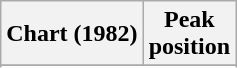<table class="wikitable sortable plainrowheaders" style="text-align:center">
<tr>
<th scope="col">Chart (1982)</th>
<th scope="col">Peak<br>position</th>
</tr>
<tr>
</tr>
<tr>
</tr>
<tr>
</tr>
<tr>
</tr>
<tr>
</tr>
<tr>
</tr>
<tr>
</tr>
</table>
